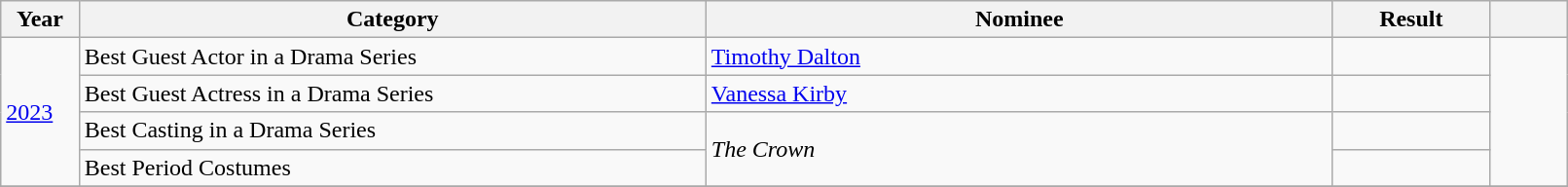<table class="wikitable" style="width:85%;">
<tr>
<th width=5%>Year</th>
<th style="width:40%;">Category</th>
<th style="width:40%;">Nominee</th>
<th style="width:10%;">Result</th>
<th width=5%></th>
</tr>
<tr>
<td vstyle="text-align: center;" rowspan="4"><a href='#'>2023</a></td>
<td>Best Guest Actor in a Drama Series</td>
<td><a href='#'>Timothy Dalton</a></td>
<td></td>
<td rowspan="4" align="center"></td>
</tr>
<tr>
<td>Best Guest Actress in a Drama Series</td>
<td><a href='#'>Vanessa Kirby</a></td>
<td></td>
</tr>
<tr>
<td>Best Casting in a Drama Series</td>
<td rowspan="2"><em>The Crown</em></td>
<td></td>
</tr>
<tr>
<td>Best Period Costumes</td>
<td></td>
</tr>
<tr>
</tr>
</table>
